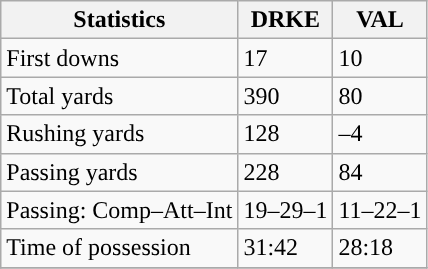<table class="wikitable" style="float: left;">
<tr>
<th>Statistics</th>
<th>DRKE</th>
<th>VAL</th>
</tr>
<tr>
<td>First downs</td>
<td>17</td>
<td>10</td>
</tr>
<tr>
<td>Total yards</td>
<td>390</td>
<td>80</td>
</tr>
<tr>
<td>Rushing yards</td>
<td>128</td>
<td>–4</td>
</tr>
<tr>
<td>Passing yards</td>
<td>228</td>
<td>84</td>
</tr>
<tr>
<td>Passing: Comp–Att–Int</td>
<td>19–29–1</td>
<td>11–22–1</td>
</tr>
<tr>
<td>Time of possession</td>
<td>31:42</td>
<td>28:18</td>
</tr>
<tr>
</tr>
</table>
